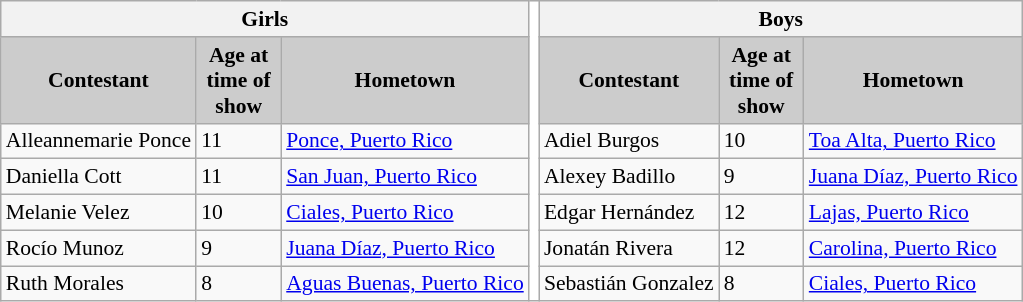<table class="wikitable plainrowheaders" style="font-size:90%">
<tr>
<th colspan=3>Girls</th>
<td rowspan=7 style="background:#fff"></td>
<th colspan=3>Boys</th>
</tr>
<tr style="background:#ccc; text-align:center;">
<td><strong>Contestant</strong></td>
<td style="width:50px;"><strong>Age at time of show</strong></td>
<td><strong>Hometown</strong></td>
<td><strong>Contestant</strong></td>
<td style="width:50px;"><strong>Age at time of show</strong></td>
<td><strong>Hometown</strong></td>
</tr>
<tr>
<td>Alleannemarie Ponce</td>
<td>11</td>
<td><a href='#'>Ponce, Puerto Rico</a></td>
<td>Adiel Burgos</td>
<td>10</td>
<td><a href='#'>Toa Alta, Puerto Rico</a></td>
</tr>
<tr>
<td>Daniella Cott</td>
<td>11</td>
<td><a href='#'>San Juan, Puerto Rico</a></td>
<td>Alexey Badillo</td>
<td>9</td>
<td><a href='#'>Juana Díaz, Puerto Rico</a></td>
</tr>
<tr>
<td>Melanie Velez</td>
<td>10</td>
<td><a href='#'>Ciales, Puerto Rico</a></td>
<td>Edgar Hernández</td>
<td>12</td>
<td><a href='#'>Lajas, Puerto Rico</a></td>
</tr>
<tr>
<td>Rocío Munoz</td>
<td>9</td>
<td><a href='#'>Juana Díaz, Puerto Rico</a></td>
<td>Jonatán Rivera</td>
<td>12</td>
<td><a href='#'>Carolina, Puerto Rico</a></td>
</tr>
<tr>
<td>Ruth Morales</td>
<td>8</td>
<td><a href='#'>Aguas Buenas, Puerto Rico</a></td>
<td>Sebastián Gonzalez</td>
<td>8</td>
<td><a href='#'>Ciales, Puerto Rico</a></td>
</tr>
</table>
